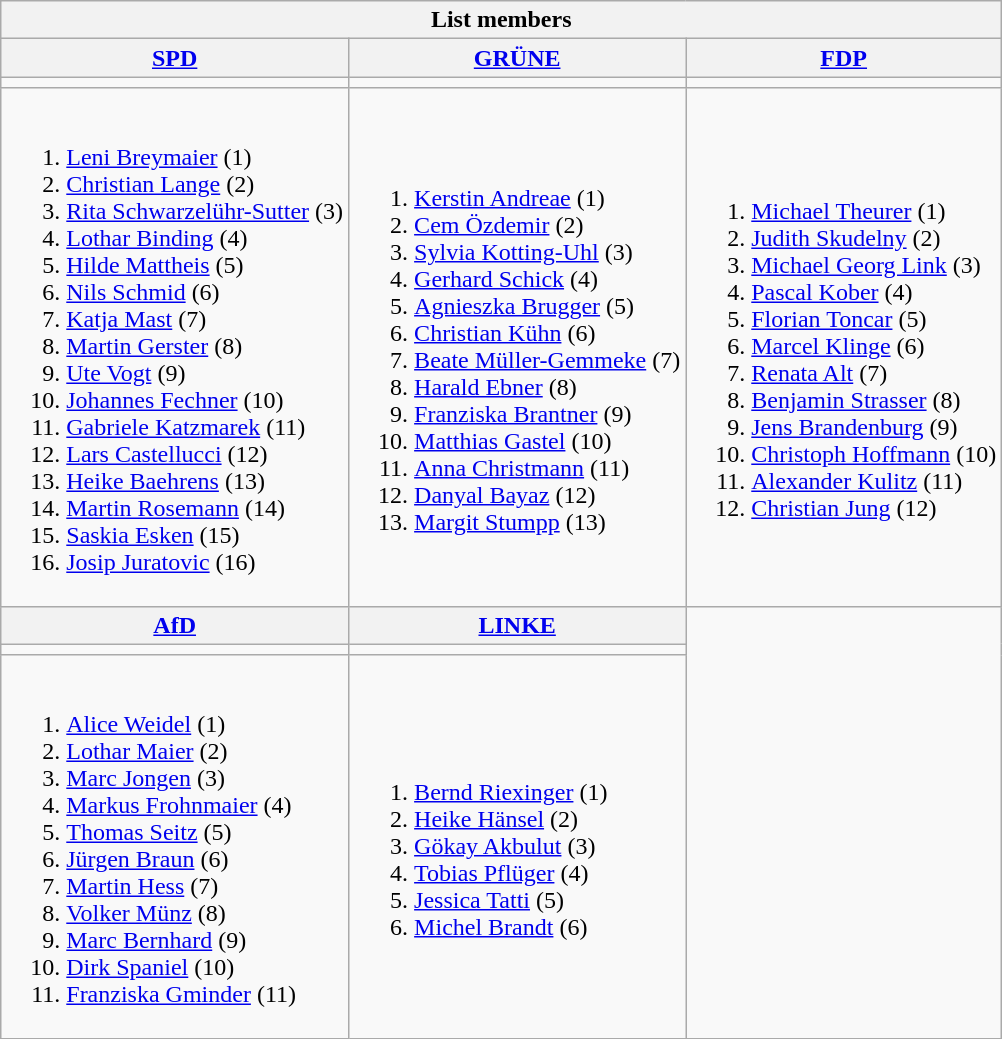<table class=wikitable>
<tr>
<th colspan=3>List members</th>
</tr>
<tr>
<th><a href='#'>SPD</a></th>
<th><a href='#'>GRÜNE</a></th>
<th><a href='#'>FDP</a></th>
</tr>
<tr>
<td bgcolor=></td>
<td bgcolor=></td>
<td bgcolor=></td>
</tr>
<tr>
<td><br><ol><li><a href='#'>Leni Breymaier</a> (1)</li><li><a href='#'>Christian Lange</a> (2)</li><li><a href='#'>Rita Schwarzelühr-Sutter</a> (3)</li><li><a href='#'>Lothar Binding</a> (4)</li><li><a href='#'>Hilde Mattheis</a> (5)</li><li><a href='#'>Nils Schmid</a> (6)</li><li><a href='#'>Katja Mast</a> (7)</li><li><a href='#'>Martin Gerster</a> (8)</li><li><a href='#'>Ute Vogt</a> (9)</li><li><a href='#'>Johannes Fechner</a> (10)</li><li><a href='#'>Gabriele Katzmarek</a> (11)</li><li><a href='#'>Lars Castellucci</a> (12)</li><li><a href='#'>Heike Baehrens</a> (13)</li><li><a href='#'>Martin Rosemann</a> (14)</li><li><a href='#'>Saskia Esken</a> (15)</li><li><a href='#'>Josip Juratovic</a> (16)</li></ol></td>
<td><br><ol><li><a href='#'>Kerstin Andreae</a> (1)</li><li><a href='#'>Cem Özdemir</a> (2)</li><li><a href='#'>Sylvia Kotting-Uhl</a> (3)</li><li><a href='#'>Gerhard Schick</a> (4)</li><li><a href='#'>Agnieszka Brugger</a> (5)</li><li><a href='#'>Christian Kühn</a> (6)</li><li><a href='#'>Beate Müller-Gemmeke</a> (7)</li><li><a href='#'>Harald Ebner</a> (8)</li><li><a href='#'>Franziska Brantner</a> (9)</li><li><a href='#'>Matthias Gastel</a> (10)</li><li><a href='#'>Anna Christmann</a> (11)</li><li><a href='#'>Danyal Bayaz</a> (12)</li><li><a href='#'>Margit Stumpp</a> (13)</li></ol></td>
<td><br><ol><li><a href='#'>Michael Theurer</a> (1)</li><li><a href='#'>Judith Skudelny</a> (2)</li><li><a href='#'>Michael Georg Link</a> (3)</li><li><a href='#'>Pascal Kober</a> (4)</li><li><a href='#'>Florian Toncar</a> (5)</li><li><a href='#'>Marcel Klinge</a> (6)</li><li><a href='#'>Renata Alt</a> (7)</li><li><a href='#'>Benjamin Strasser</a> (8)</li><li><a href='#'>Jens Brandenburg</a> (9)</li><li><a href='#'>Christoph Hoffmann</a> (10)</li><li><a href='#'>Alexander Kulitz</a> (11)</li><li><a href='#'>Christian Jung</a> (12)</li></ol></td>
</tr>
<tr>
<th><a href='#'>AfD</a></th>
<th><a href='#'>LINKE</a></th>
</tr>
<tr>
<td bgcolor=></td>
<td bgcolor=></td>
</tr>
<tr>
<td><br><ol><li><a href='#'>Alice Weidel</a> (1)</li><li><a href='#'>Lothar Maier</a> (2)</li><li><a href='#'>Marc Jongen</a> (3)</li><li><a href='#'>Markus Frohnmaier</a> (4)</li><li><a href='#'>Thomas Seitz</a> (5)</li><li><a href='#'>Jürgen Braun</a> (6)</li><li><a href='#'>Martin Hess</a> (7)</li><li><a href='#'>Volker Münz</a> (8)</li><li><a href='#'>Marc Bernhard</a> (9)</li><li><a href='#'>Dirk Spaniel</a> (10)</li><li><a href='#'>Franziska Gminder</a> (11)</li></ol></td>
<td><br><ol><li><a href='#'>Bernd Riexinger</a> (1)</li><li><a href='#'>Heike Hänsel</a> (2)</li><li><a href='#'>Gökay Akbulut</a> (3)</li><li><a href='#'>Tobias Pflüger</a> (4)</li><li><a href='#'>Jessica Tatti</a> (5)</li><li><a href='#'>Michel Brandt</a> (6)</li></ol></td>
</tr>
</table>
